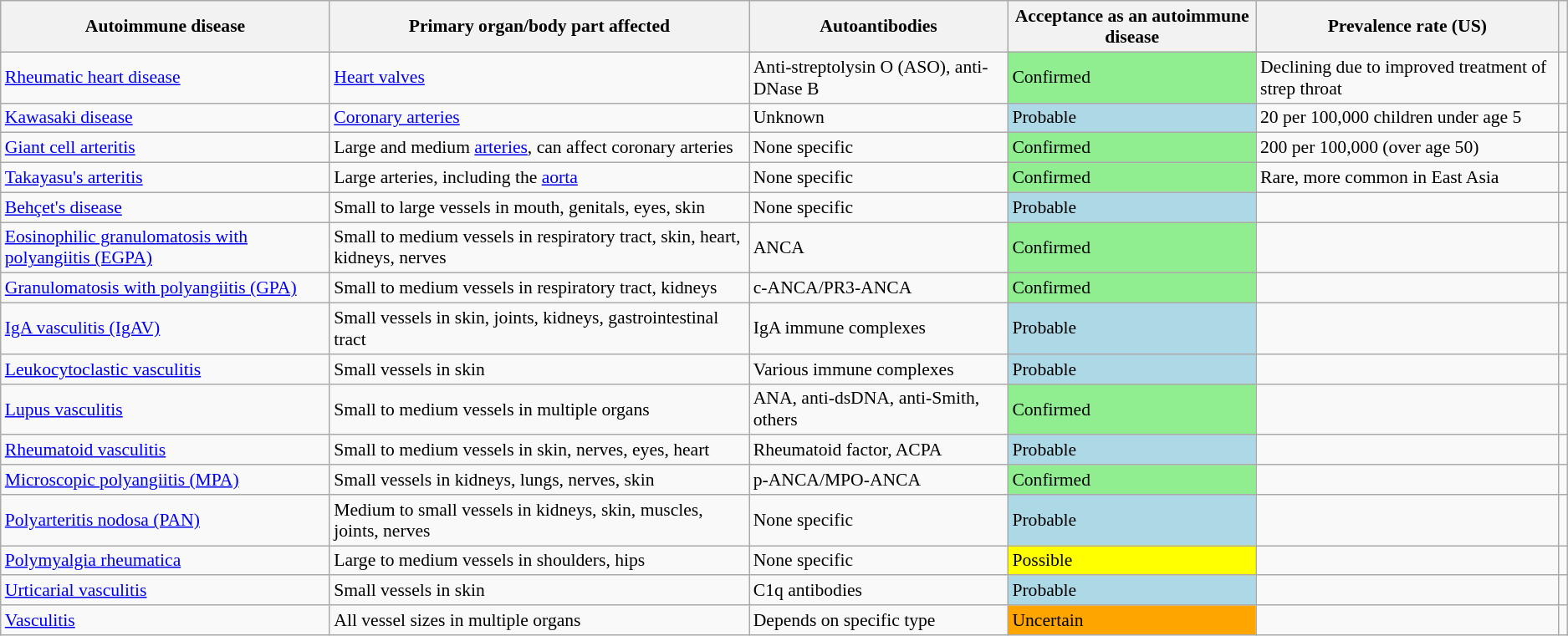<table class="wikitable sortable" style="font-size: 90%;">
<tr>
<th scope="col">Autoimmune disease</th>
<th scope="col">Primary organ/body part affected</th>
<th scope="col">Autoantibodies</th>
<th scope="col">Acceptance as an autoimmune disease</th>
<th scope="col">Prevalence rate (US)</th>
<th scope="col"></th>
</tr>
<tr>
<td><a href='#'>Rheumatic heart disease</a></td>
<td><a href='#'>Heart valves</a></td>
<td>Anti-streptolysin O (ASO), anti-DNase B</td>
<td bgcolor="lightgreen">Confirmed</td>
<td>Declining due to improved treatment of strep throat</td>
<td></td>
</tr>
<tr>
<td><a href='#'>Kawasaki disease</a></td>
<td><a href='#'>Coronary arteries</a></td>
<td>Unknown</td>
<td bgcolor="lightblue">Probable</td>
<td>20 per 100,000 children under age 5</td>
<td></td>
</tr>
<tr>
<td><a href='#'>Giant cell arteritis</a></td>
<td>Large and medium <a href='#'>arteries</a>, can affect coronary arteries</td>
<td>None specific</td>
<td bgcolor="lightgreen">Confirmed</td>
<td>200 per 100,000 (over age 50)</td>
<td></td>
</tr>
<tr>
<td><a href='#'>Takayasu's arteritis</a></td>
<td>Large arteries, including the <a href='#'>aorta</a></td>
<td>None specific</td>
<td bgcolor="lightgreen">Confirmed</td>
<td>Rare, more common in East Asia</td>
<td></td>
</tr>
<tr>
<td><a href='#'>Behçet's disease</a></td>
<td>Small to large vessels in mouth, genitals, eyes, skin</td>
<td>None specific</td>
<td bgcolor="lightblue">Probable</td>
<td></td>
<td></td>
</tr>
<tr>
<td><a href='#'>Eosinophilic granulomatosis with polyangiitis (EGPA)</a></td>
<td>Small to medium vessels in respiratory tract, skin, heart, kidneys, nerves</td>
<td>ANCA</td>
<td bgcolor="lightgreen">Confirmed</td>
<td></td>
<td></td>
</tr>
<tr>
<td><a href='#'>Granulomatosis with polyangiitis (GPA)</a></td>
<td>Small to medium vessels in respiratory tract, kidneys</td>
<td>c-ANCA/PR3-ANCA</td>
<td bgcolor="lightgreen">Confirmed</td>
<td></td>
<td></td>
</tr>
<tr>
<td><a href='#'>IgA vasculitis (IgAV)</a></td>
<td>Small vessels in skin, joints, kidneys, gastrointestinal tract</td>
<td>IgA immune complexes</td>
<td bgcolor="lightblue">Probable</td>
<td></td>
<td></td>
</tr>
<tr>
<td><a href='#'>Leukocytoclastic vasculitis</a></td>
<td>Small vessels in skin</td>
<td>Various immune complexes</td>
<td bgcolor="lightblue">Probable</td>
<td></td>
<td></td>
</tr>
<tr>
<td><a href='#'>Lupus vasculitis</a></td>
<td>Small to medium vessels in multiple organs</td>
<td>ANA, anti-dsDNA, anti-Smith, others</td>
<td bgcolor="lightgreen">Confirmed</td>
<td></td>
<td></td>
</tr>
<tr>
<td><a href='#'>Rheumatoid vasculitis</a></td>
<td>Small to medium vessels in skin, nerves, eyes, heart</td>
<td>Rheumatoid factor, ACPA</td>
<td bgcolor="lightblue">Probable</td>
<td></td>
<td></td>
</tr>
<tr>
<td><a href='#'>Microscopic polyangiitis (MPA)</a></td>
<td>Small vessels in kidneys, lungs, nerves, skin</td>
<td>p-ANCA/MPO-ANCA</td>
<td bgcolor="lightgreen">Confirmed</td>
<td></td>
<td></td>
</tr>
<tr>
<td><a href='#'>Polyarteritis nodosa (PAN)</a></td>
<td>Medium to small vessels in kidneys, skin, muscles, joints, nerves</td>
<td>None specific</td>
<td bgcolor="lightblue">Probable</td>
<td></td>
<td></td>
</tr>
<tr>
<td><a href='#'>Polymyalgia rheumatica</a></td>
<td>Large to medium vessels in shoulders, hips</td>
<td>None specific</td>
<td bgcolor="yellow">Possible</td>
<td></td>
<td></td>
</tr>
<tr>
<td><a href='#'>Urticarial vasculitis</a></td>
<td>Small vessels in skin</td>
<td>C1q antibodies</td>
<td bgcolor="lightblue">Probable</td>
<td></td>
<td></td>
</tr>
<tr>
<td><a href='#'>Vasculitis</a></td>
<td>All vessel sizes in multiple organs</td>
<td>Depends on specific type</td>
<td bgcolor="orange">Uncertain</td>
<td></td>
<td></td>
</tr>
</table>
